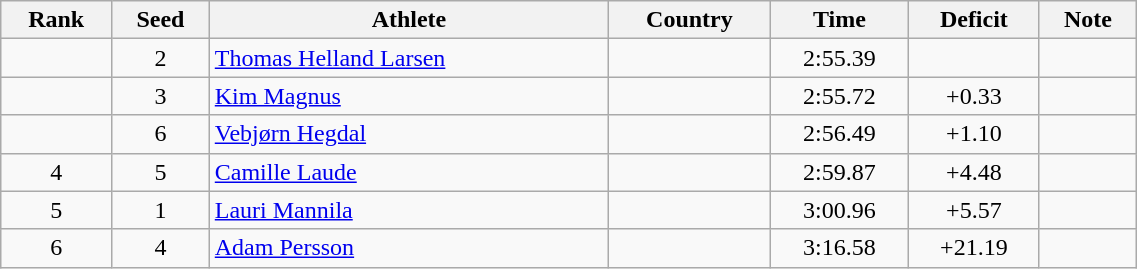<table class="wikitable sortable" style="text-align:center" width=60%>
<tr>
<th>Rank</th>
<th>Seed</th>
<th>Athlete</th>
<th>Country</th>
<th>Time</th>
<th data-sort-type=number>Deficit</th>
<th>Note</th>
</tr>
<tr>
<td></td>
<td>2</td>
<td align=left><a href='#'>Thomas Helland Larsen</a></td>
<td align=left></td>
<td>2:55.39</td>
<td></td>
<td></td>
</tr>
<tr>
<td></td>
<td>3</td>
<td align=left><a href='#'>Kim Magnus</a></td>
<td align=left></td>
<td>2:55.72</td>
<td>+0.33</td>
<td></td>
</tr>
<tr>
<td></td>
<td>6</td>
<td align=left><a href='#'>Vebjørn Hegdal</a></td>
<td align=left></td>
<td>2:56.49</td>
<td>+1.10</td>
<td></td>
</tr>
<tr>
<td>4</td>
<td>5</td>
<td align=left><a href='#'>Camille Laude</a></td>
<td align=left></td>
<td>2:59.87</td>
<td>+4.48</td>
<td></td>
</tr>
<tr>
<td>5</td>
<td>1</td>
<td align=left><a href='#'>Lauri Mannila</a></td>
<td align=left></td>
<td>3:00.96</td>
<td>+5.57</td>
<td></td>
</tr>
<tr>
<td>6</td>
<td>4</td>
<td align=left><a href='#'>Adam Persson</a></td>
<td align=left></td>
<td>3:16.58</td>
<td>+21.19</td>
<td></td>
</tr>
</table>
